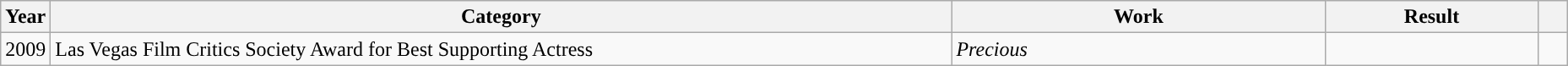<table class="wikitable">
<tr>
<th scope="col" style="width:1em;">Year</th>
<th scope="col" style="width:44em;">Category</th>
<th scope="col" style="width:18em;">Work</th>
<th scope="col" style="width:10em;">Result</th>
<th class="unsortable" style="width:1em;"></th>
</tr>
<tr>
<td>2009</td>
<td>Las Vegas Film Critics Society Award for Best Supporting Actress</td>
<td><em>Precious</em></td>
<td></td>
<td></td>
</tr>
</table>
